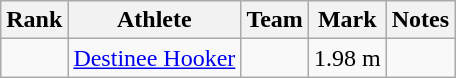<table class="wikitable sortable">
<tr>
<th>Rank</th>
<th>Athlete</th>
<th>Team</th>
<th>Mark</th>
<th>Notes</th>
</tr>
<tr>
<td align=center></td>
<td><a href='#'>Destinee Hooker</a></td>
<td></td>
<td>1.98 m</td>
<td></td>
</tr>
</table>
